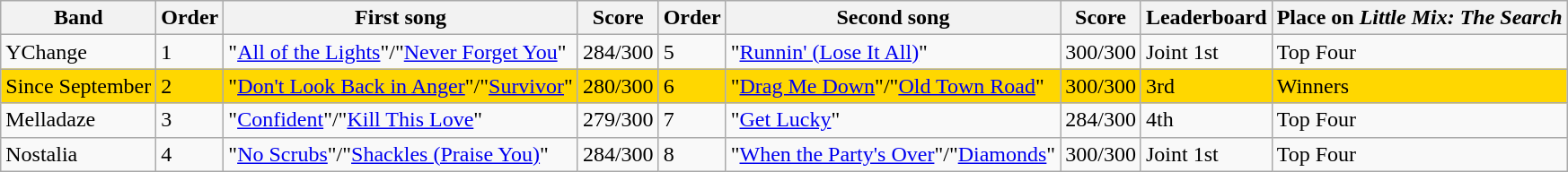<table class="wikitable">
<tr>
<th>Band</th>
<th>Order</th>
<th>First song</th>
<th>Score</th>
<th>Order</th>
<th>Second song</th>
<th>Score</th>
<th>Leaderboard</th>
<th>Place on <em>Little Mix: The Search</em></th>
</tr>
<tr>
<td>YChange</td>
<td>1</td>
<td>"<a href='#'>All of the Lights</a>"/"<a href='#'>Never Forget You</a>"</td>
<td>284/300</td>
<td>5</td>
<td>"<a href='#'>Runnin' (Lose It All)</a>"</td>
<td>300/300</td>
<td>Joint 1st</td>
<td>Top Four</td>
</tr>
<tr>
<td style="background:gold;">Since September</td>
<td style="background:gold;">2</td>
<td style="background:gold;">"<a href='#'>Don't Look Back in Anger</a>"/"<a href='#'>Survivor</a>"</td>
<td style="background:gold;">280/300</td>
<td style="background:gold;">6</td>
<td style="background:gold;">"<a href='#'>Drag Me Down</a>"/"<a href='#'>Old Town Road</a>"</td>
<td style="background:gold;">300/300</td>
<td style="background:gold;">3rd</td>
<td style="background:gold;">Winners</td>
</tr>
<tr>
<td>Melladaze</td>
<td>3</td>
<td>"<a href='#'>Confident</a>"/"<a href='#'>Kill This Love</a>"</td>
<td>279/300</td>
<td>7</td>
<td>"<a href='#'>Get Lucky</a>"</td>
<td>284/300</td>
<td>4th</td>
<td>Top Four</td>
</tr>
<tr>
<td>Nostalia</td>
<td>4</td>
<td>"<a href='#'>No Scrubs</a>"/"<a href='#'>Shackles (Praise You)</a>"</td>
<td>284/300</td>
<td>8</td>
<td>"<a href='#'>When the Party's Over</a>"/"<a href='#'>Diamonds</a>"</td>
<td>300/300</td>
<td>Joint 1st</td>
<td>Top Four</td>
</tr>
</table>
